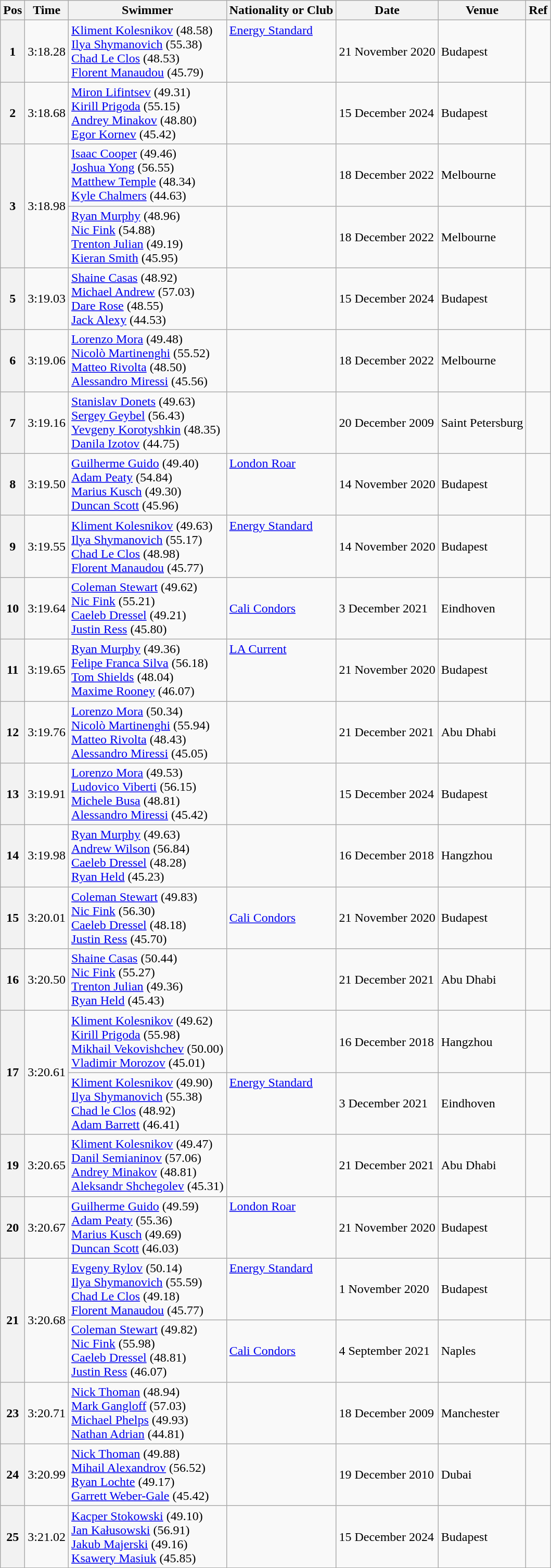<table class="wikitable">
<tr>
<th>Pos</th>
<th>Time</th>
<th>Swimmer</th>
<th>Nationality or Club</th>
<th>Date</th>
<th>Venue</th>
<th>Ref</th>
</tr>
<tr>
<th>1</th>
<td>3:18.28</td>
<td><a href='#'>Kliment Kolesnikov</a> (48.58)<br><a href='#'>Ilya Shymanovich</a> (55.38)<br><a href='#'>Chad Le Clos</a> (48.53)<br><a href='#'>Florent Manaudou</a> (45.79)</td>
<td><a href='#'>Energy Standard</a><br><br><br><br></td>
<td>21 November 2020</td>
<td>Budapest</td>
<td></td>
</tr>
<tr>
<th>2</th>
<td>3:18.68</td>
<td><a href='#'>Miron Lifintsev</a> (49.31)<br><a href='#'>Kirill Prigoda</a> (55.15)<br><a href='#'>Andrey Minakov</a> (48.80)<br><a href='#'>Egor Kornev</a> (45.42)</td>
<td></td>
<td>15 December 2024</td>
<td>Budapest</td>
<td></td>
</tr>
<tr>
<th rowspan=2>3</th>
<td rowspan=2>3:18.98</td>
<td><a href='#'>Isaac Cooper</a> (49.46)<br><a href='#'>Joshua Yong</a> (56.55)<br><a href='#'>Matthew Temple</a> (48.34)<br><a href='#'>Kyle Chalmers</a> (44.63)</td>
<td></td>
<td>18 December 2022</td>
<td>Melbourne</td>
<td></td>
</tr>
<tr>
<td><a href='#'>Ryan Murphy</a> (48.96)<br><a href='#'>Nic Fink</a> (54.88)<br><a href='#'>Trenton Julian</a> (49.19)<br><a href='#'>Kieran Smith</a> (45.95)</td>
<td></td>
<td>18 December 2022</td>
<td>Melbourne</td>
<td></td>
</tr>
<tr>
<th>5</th>
<td>3:19.03</td>
<td><a href='#'>Shaine Casas</a> (48.92)<br><a href='#'>Michael Andrew</a> (57.03)<br><a href='#'>Dare Rose</a> (48.55)<br><a href='#'>Jack Alexy</a> (44.53)</td>
<td></td>
<td>15 December 2024</td>
<td>Budapest</td>
<td></td>
</tr>
<tr>
<th>6</th>
<td>3:19.06</td>
<td><a href='#'>Lorenzo Mora</a> (49.48)<br><a href='#'>Nicolò Martinenghi</a> (55.52)<br><a href='#'>Matteo Rivolta</a> (48.50)<br><a href='#'>Alessandro Miressi</a> (45.56)</td>
<td></td>
<td>18 December 2022</td>
<td>Melbourne</td>
<td></td>
</tr>
<tr>
<th>7</th>
<td>3:19.16</td>
<td><a href='#'>Stanislav Donets</a> (49.63)<br><a href='#'>Sergey Geybel</a> (56.43)<br><a href='#'>Yevgeny Korotyshkin</a> (48.35)<br><a href='#'>Danila Izotov</a> (44.75)</td>
<td></td>
<td>20 December 2009</td>
<td>Saint Petersburg</td>
</tr>
<tr>
<th>8</th>
<td>3:19.50</td>
<td><a href='#'>Guilherme Guido</a> (49.40)<br><a href='#'>Adam Peaty</a> (54.84)<br><a href='#'>Marius Kusch</a> (49.30)<br><a href='#'>Duncan Scott</a> (45.96)</td>
<td><a href='#'>London Roar</a><br><br><br><br></td>
<td>14 November 2020</td>
<td>Budapest</td>
<td></td>
</tr>
<tr>
<th>9</th>
<td>3:19.55</td>
<td><a href='#'>Kliment Kolesnikov</a> (49.63)<br><a href='#'>Ilya Shymanovich</a> (55.17)<br><a href='#'>Chad Le Clos</a> (48.98)<br><a href='#'>Florent Manaudou</a> (45.77)</td>
<td><a href='#'>Energy Standard</a><br><br><br><br></td>
<td>14 November 2020</td>
<td>Budapest</td>
<td></td>
</tr>
<tr>
<th>10</th>
<td>3:19.64</td>
<td><a href='#'>Coleman Stewart</a> (49.62)<br><a href='#'>Nic Fink</a> (55.21)<br><a href='#'>Caeleb Dressel</a> (49.21)<br><a href='#'>Justin Ress</a> (45.80)</td>
<td><a href='#'>Cali Condors</a><br></td>
<td>3 December 2021</td>
<td>Eindhoven</td>
<td></td>
</tr>
<tr>
<th>11</th>
<td>3:19.65</td>
<td><a href='#'>Ryan Murphy</a> (49.36)<br><a href='#'>Felipe Franca Silva</a> (56.18)<br><a href='#'>Tom Shields</a> (48.04)<br><a href='#'>Maxime Rooney</a> (46.07)</td>
<td><a href='#'>LA Current</a><br><br><br><br></td>
<td>21 November 2020</td>
<td>Budapest</td>
<td></td>
</tr>
<tr>
<th>12</th>
<td>3:19.76</td>
<td><a href='#'>Lorenzo Mora</a> (50.34)<br><a href='#'>Nicolò Martinenghi</a> (55.94)<br><a href='#'>Matteo Rivolta</a> (48.43)<br><a href='#'>Alessandro Miressi</a> (45.05)</td>
<td></td>
<td>21 December 2021</td>
<td>Abu Dhabi</td>
<td></td>
</tr>
<tr>
<th>13</th>
<td>3:19.91</td>
<td><a href='#'>Lorenzo Mora</a> (49.53)<br><a href='#'>Ludovico Viberti</a> (56.15)<br><a href='#'>Michele Busa</a> (48.81)<br><a href='#'>Alessandro Miressi</a> (45.42)</td>
<td></td>
<td>15 December 2024</td>
<td>Budapest</td>
<td></td>
</tr>
<tr>
<th>14</th>
<td>3:19.98</td>
<td><a href='#'>Ryan Murphy</a> (49.63)<br><a href='#'>Andrew Wilson</a> (56.84)<br><a href='#'>Caeleb Dressel</a> (48.28)<br><a href='#'>Ryan Held</a> (45.23)</td>
<td></td>
<td>16 December 2018</td>
<td>Hangzhou</td>
</tr>
<tr>
<th>15</th>
<td>3:20.01</td>
<td><a href='#'>Coleman Stewart</a> (49.83)<br><a href='#'>Nic Fink</a> (56.30)<br><a href='#'>Caeleb Dressel</a> (48.18)<br><a href='#'>Justin Ress</a> (45.70)</td>
<td><a href='#'>Cali Condors</a><br></td>
<td>21 November 2020</td>
<td>Budapest</td>
<td></td>
</tr>
<tr>
<th>16</th>
<td>3:20.50</td>
<td><a href='#'>Shaine Casas</a> (50.44)<br><a href='#'>Nic Fink</a> (55.27)<br><a href='#'>Trenton Julian</a> (49.36)<br><a href='#'>Ryan Held</a> (45.43)</td>
<td></td>
<td>21 December 2021</td>
<td>Abu Dhabi</td>
<td></td>
</tr>
<tr>
<th rowspan=2>17</th>
<td rowspan=2>3:20.61</td>
<td><a href='#'>Kliment Kolesnikov</a> (49.62)<br><a href='#'>Kirill Prigoda</a> (55.98)<br><a href='#'>Mikhail Vekovishchev</a> (50.00)<br><a href='#'>Vladimir Morozov</a> (45.01)</td>
<td></td>
<td>16 December 2018</td>
<td>Hangzhou</td>
<td></td>
</tr>
<tr>
<td><a href='#'>Kliment Kolesnikov</a> (49.90)<br><a href='#'>Ilya Shymanovich</a> (55.38)<br><a href='#'>Chad le Clos</a> (48.92)<br><a href='#'>Adam Barrett</a> (46.41)</td>
<td><a href='#'>Energy Standard</a><br><br><br><br></td>
<td>3 December 2021</td>
<td>Eindhoven</td>
<td></td>
</tr>
<tr>
<th>19</th>
<td>3:20.65</td>
<td><a href='#'>Kliment Kolesnikov</a> (49.47)<br><a href='#'>Danil Semianinov</a> (57.06)<br><a href='#'>Andrey Minakov</a> (48.81)<br><a href='#'>Aleksandr Shchegolev</a> (45.31)</td>
<td></td>
<td>21 December 2021</td>
<td>Abu Dhabi</td>
<td></td>
</tr>
<tr>
<th>20</th>
<td>3:20.67</td>
<td><a href='#'>Guilherme Guido</a> (49.59)<br><a href='#'>Adam Peaty</a> (55.36)<br><a href='#'>Marius Kusch</a> (49.69)<br><a href='#'>Duncan Scott</a> (46.03)</td>
<td><a href='#'>London Roar</a><br><br><br><br></td>
<td>21 November 2020</td>
<td>Budapest</td>
<td></td>
</tr>
<tr>
<th rowspan=2>21</th>
<td rowspan=2>3:20.68</td>
<td><a href='#'>Evgeny Rylov</a> (50.14)<br><a href='#'>Ilya Shymanovich</a> (55.59)<br><a href='#'>Chad Le Clos</a> (49.18)<br><a href='#'>Florent Manaudou</a> (45.77)</td>
<td><a href='#'>Energy Standard</a><br><br><br><br></td>
<td>1 November 2020</td>
<td>Budapest</td>
<td></td>
</tr>
<tr>
<td><a href='#'>Coleman Stewart</a> (49.82)<br><a href='#'>Nic Fink</a> (55.98)<br><a href='#'>Caeleb Dressel</a> (48.81)<br><a href='#'>Justin Ress</a> (46.07)</td>
<td><a href='#'>Cali Condors</a><br></td>
<td>4 September 2021</td>
<td>Naples</td>
<td></td>
</tr>
<tr>
<th>23</th>
<td>3:20.71</td>
<td><a href='#'>Nick Thoman</a> (48.94)<br><a href='#'>Mark Gangloff</a> (57.03)<br><a href='#'>Michael Phelps</a> (49.93)<br><a href='#'>Nathan Adrian</a> (44.81)</td>
<td></td>
<td>18 December 2009</td>
<td>Manchester</td>
<td></td>
</tr>
<tr>
<th>24</th>
<td>3:20.99</td>
<td><a href='#'>Nick Thoman</a> (49.88)<br><a href='#'>Mihail Alexandrov</a> (56.52)<br><a href='#'>Ryan Lochte</a> (49.17)<br><a href='#'>Garrett Weber-Gale</a> (45.42)</td>
<td></td>
<td>19 December 2010</td>
<td>Dubai</td>
<td></td>
</tr>
<tr>
<th>25</th>
<td>3:21.02</td>
<td><a href='#'>Kacper Stokowski</a> (49.10)<br><a href='#'>Jan Kałusowski</a> (56.91)<br><a href='#'>Jakub Majerski</a> (49.16)<br><a href='#'>Ksawery Masiuk</a> (45.85)</td>
<td></td>
<td>15 December 2024</td>
<td>Budapest</td>
<td></td>
</tr>
</table>
